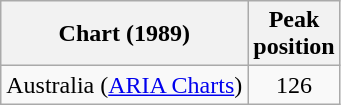<table class="wikitable sortable">
<tr>
<th>Chart (1989)</th>
<th>Peak<br>position</th>
</tr>
<tr>
<td align="left">Australia (<a href='#'>ARIA Charts</a>)</td>
<td style="text-align:center;">126</td>
</tr>
</table>
